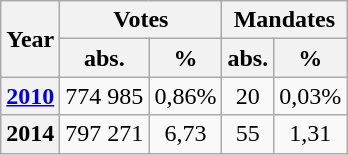<table class="wikitable" style="text-align:center;">
<tr>
<th rowspan="2">Year</th>
<th colspan="2">Votes</th>
<th colspan="2">Mandates</th>
</tr>
<tr>
<th>abs.</th>
<th>%</th>
<th>abs.</th>
<th>%</th>
</tr>
<tr>
<th><a href='#'>2010</a></th>
<td>774 985</td>
<td>0,86%</td>
<td>20</td>
<td>0,03%</td>
</tr>
<tr>
<th>2014</th>
<td>797 271</td>
<td>6,73</td>
<td>55</td>
<td>1,31</td>
</tr>
</table>
